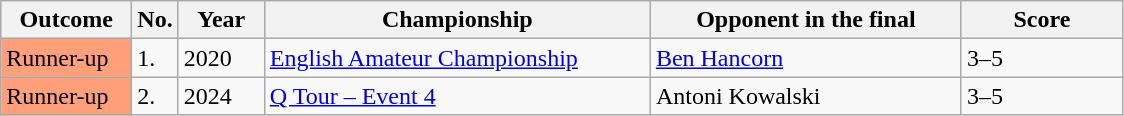<table class="sortable wikitable">
<tr>
<th width="80">Outcome</th>
<th width="20">No.</th>
<th width="50">Year</th>
<th width="250">Championship</th>
<th width="200">Opponent in the final</th>
<th width="100">Score</th>
</tr>
<tr>
<td style="background:#ffa07a;">Runner-up</td>
<td>1.</td>
<td>2020</td>
<td><a href='#'>English Amateur Championship</a></td>
<td> <a href='#'>Ben Hancorn</a></td>
<td>3–5</td>
</tr>
<tr>
<td style="background:#ffa07a;">Runner-up</td>
<td>2.</td>
<td>2024</td>
<td><a href='#'>Q Tour – Event 4</a></td>
<td> Antoni Kowalski</td>
<td>3–5</td>
</tr>
</table>
